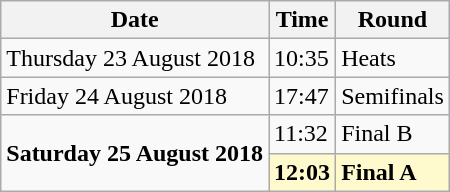<table class="wikitable">
<tr>
<th>Date</th>
<th>Time</th>
<th>Round</th>
</tr>
<tr>
<td>Thursday 23 August 2018</td>
<td>10:35</td>
<td>Heats</td>
</tr>
<tr>
<td>Friday 24 August 2018</td>
<td>17:47</td>
<td>Semifinals</td>
</tr>
<tr>
<td rowspan=2><strong>Saturday 25 August 2018</strong></td>
<td>11:32</td>
<td>Final B</td>
</tr>
<tr>
<td style=background:lemonchiffon><strong>12:03</strong></td>
<td style=background:lemonchiffon><strong>Final A</strong></td>
</tr>
</table>
